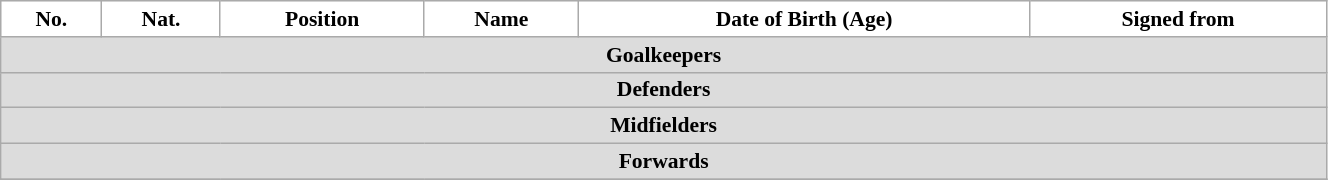<table class="wikitable" style="text-align:center; font-size:90%; width:70%">
<tr>
<th style="background:white; color:black; text-align:center;">No.</th>
<th style="background:white; color:black; text-align:center;">Nat.</th>
<th style="background:white; color:black; text-align:center;">Position</th>
<th style="background:white; color:black; text-align:center;">Name</th>
<th style="background:white; color:black; text-align:center;">Date of Birth (Age)</th>
<th style="background:white; color:black; text-align:center;">Signed from</th>
</tr>
<tr>
<th colspan=10 style="background:#DCDCDC; text-align:center;">Goalkeepers</th>
</tr>
<tr>
<th colspan=10 style="background:#DCDCDC; text-align:center;">Defenders</th>
</tr>
<tr>
<th colspan=10 style="background:#DCDCDC; text-align:center;">Midfielders</th>
</tr>
<tr>
<th colspan=10 style="background:#DCDCDC; text-align:center;">Forwards</th>
</tr>
<tr>
</tr>
</table>
